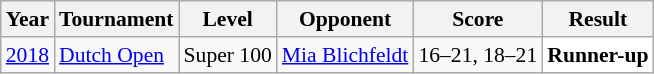<table class="sortable wikitable" style="font-size: 90%;">
<tr>
<th>Year</th>
<th>Tournament</th>
<th>Level</th>
<th>Opponent</th>
<th>Score</th>
<th>Result</th>
</tr>
<tr>
<td align="center"><a href='#'>2018</a></td>
<td align="left"><a href='#'>Dutch Open</a></td>
<td align="left">Super 100</td>
<td align="left"> <a href='#'>Mia Blichfeldt</a></td>
<td align="left">16–21, 18–21</td>
<td style="text-align:left; background:white"> <strong>Runner-up</strong></td>
</tr>
</table>
